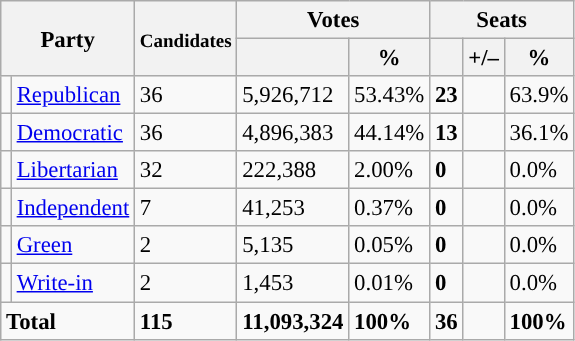<table class="wikitable" style="font-size: 95%;">
<tr>
<th colspan="2" rowspan="2">Party</th>
<th rowspan="2"><small>Candi</small><small>dates</small></th>
<th colspan="2">Votes</th>
<th colspan="3">Seats</th>
</tr>
<tr>
<th></th>
<th>%</th>
<th></th>
<th>+/–</th>
<th>%</th>
</tr>
<tr>
<td style="background:"></td>
<td align=left><a href='#'>Republican</a></td>
<td>36</td>
<td>5,926,712</td>
<td>53.43%</td>
<td><strong>23</strong></td>
<td></td>
<td>63.9%</td>
</tr>
<tr>
<td style="background:"></td>
<td align=left><a href='#'>Democratic</a></td>
<td>36</td>
<td>4,896,383</td>
<td>44.14%</td>
<td><strong>13</strong></td>
<td></td>
<td>36.1%</td>
</tr>
<tr>
<td style="background:"></td>
<td align=left><a href='#'>Libertarian</a></td>
<td>32</td>
<td>222,388</td>
<td>2.00%</td>
<td><strong>0</strong></td>
<td></td>
<td>0.0%</td>
</tr>
<tr>
<td style="background:"></td>
<td align=left><a href='#'>Independent</a></td>
<td>7</td>
<td>41,253</td>
<td>0.37%</td>
<td><strong>0</strong></td>
<td></td>
<td>0.0%</td>
</tr>
<tr>
<td style="background:"></td>
<td align=left><a href='#'>Green</a></td>
<td>2</td>
<td>5,135</td>
<td>0.05%</td>
<td><strong>0</strong></td>
<td></td>
<td>0.0%</td>
</tr>
<tr>
<td style="background:"></td>
<td align=left><a href='#'>Write-in</a></td>
<td>2</td>
<td>1,453</td>
<td>0.01%</td>
<td><strong>0</strong></td>
<td></td>
<td>0.0%</td>
</tr>
<tr style="font-weight:bold">
<td colspan=2 align=left>Total</td>
<td>115</td>
<td>11,093,324</td>
<td>100%</td>
<td>36</td>
<td></td>
<td>100%</td>
</tr>
</table>
